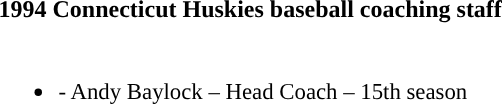<table class="toccolours">
<tr>
<th colspan=9>1994 Connecticut Huskies baseball coaching staff</th>
</tr>
<tr>
<td style="text-align: left; font-size: 95%;" valign="top"><br><ul><li>- Andy Baylock – Head Coach – 15th season</li></ul></td>
</tr>
</table>
